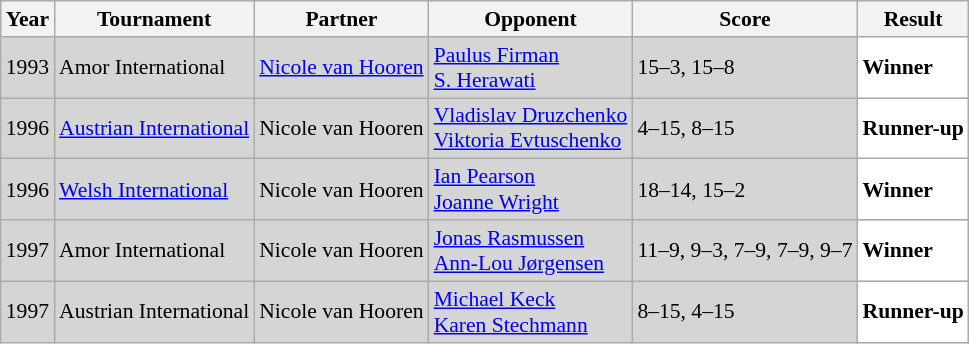<table class="sortable wikitable" style="font-size: 90%;">
<tr>
<th>Year</th>
<th>Tournament</th>
<th>Partner</th>
<th>Opponent</th>
<th>Score</th>
<th>Result</th>
</tr>
<tr style="background:#D5D5D5">
<td align="center">1993</td>
<td align="left">Amor International</td>
<td align="left"> <a href='#'>Nicole van Hooren</a></td>
<td align="left"> <a href='#'>Paulus Firman</a> <br>  <a href='#'>S. Herawati</a></td>
<td align="left">15–3, 15–8</td>
<td style="text-align:left; background:white"> <strong>Winner</strong></td>
</tr>
<tr style="background:#D5D5D5">
<td align="center">1996</td>
<td align="left"><a href='#'>Austrian International</a></td>
<td align="left"> Nicole van Hooren</td>
<td align="left"> <a href='#'>Vladislav Druzchenko</a> <br>  <a href='#'>Viktoria Evtuschenko</a></td>
<td align="left">4–15, 8–15</td>
<td style="text-align:left; background:white"> <strong>Runner-up</strong></td>
</tr>
<tr style="background:#D5D5D5">
<td align="center">1996</td>
<td align="left"><a href='#'>Welsh International</a></td>
<td align="left"> Nicole van Hooren</td>
<td align="left"> <a href='#'>Ian Pearson</a> <br>  <a href='#'>Joanne Wright</a></td>
<td align="left">18–14, 15–2</td>
<td style="text-align:left; background:white"> <strong>Winner</strong></td>
</tr>
<tr style="background:#D5D5D5">
<td align="center">1997</td>
<td align="left">Amor International</td>
<td align="left"> Nicole van Hooren</td>
<td align="left"> <a href='#'>Jonas Rasmussen</a> <br>  <a href='#'>Ann-Lou Jørgensen</a></td>
<td align="left">11–9, 9–3, 7–9, 7–9, 9–7</td>
<td style="text-align:left; background:white"> <strong>Winner</strong></td>
</tr>
<tr style="background:#D5D5D5">
<td align="center">1997</td>
<td align="left">Austrian International</td>
<td align="left"> Nicole van Hooren</td>
<td align="left"> <a href='#'>Michael Keck</a> <br>  <a href='#'>Karen Stechmann</a></td>
<td align="left">8–15, 4–15</td>
<td style="text-align:left; background:white"> <strong>Runner-up</strong></td>
</tr>
</table>
